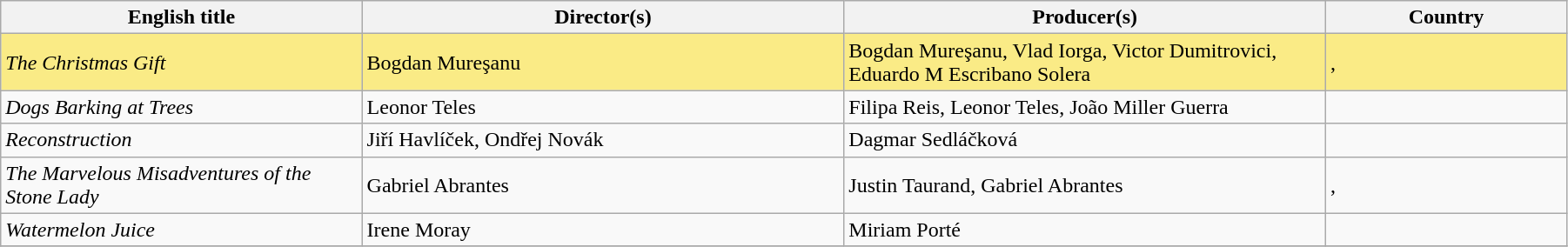<table class="sortable wikitable" width="95%" cellpadding="5">
<tr>
<th width="15%">English title</th>
<th width="20%">Director(s)</th>
<th width="20%">Producer(s)</th>
<th width="10%">Country</th>
</tr>
<tr style="background:#FAEB86">
<td><em>The Christmas Gift</em></td>
<td>Bogdan Mureşanu</td>
<td>Bogdan Mureşanu, Vlad Iorga, Victor Dumitrovici, Eduardo M Escribano Solera</td>
<td>, </td>
</tr>
<tr>
<td><em>Dogs Barking at Trees</em></td>
<td>Leonor Teles</td>
<td>Filipa Reis, Leonor Teles, João Miller Guerra</td>
<td></td>
</tr>
<tr>
<td><em>Reconstruction</em></td>
<td>Jiří Havlíček, Ondřej Novák</td>
<td>Dagmar Sedláčková</td>
<td></td>
</tr>
<tr>
<td><em>The Marvelous Misadventures of the Stone Lady</em></td>
<td>Gabriel Abrantes</td>
<td>Justin Taurand, Gabriel Abrantes</td>
<td>, </td>
</tr>
<tr>
<td><em>Watermelon Juice</em></td>
<td>Irene Moray</td>
<td>Miriam Porté</td>
<td></td>
</tr>
<tr>
</tr>
</table>
